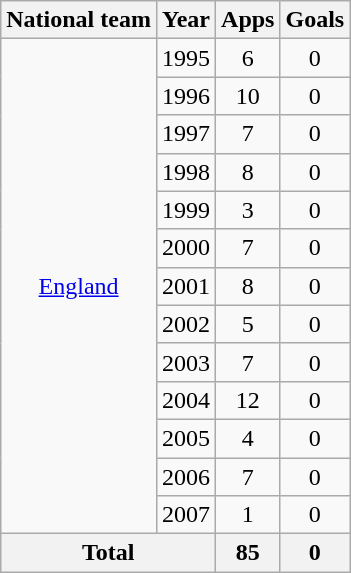<table class="wikitable" style="text-align:center">
<tr>
<th>National team</th>
<th>Year</th>
<th>Apps</th>
<th>Goals</th>
</tr>
<tr>
<td rowspan="13"><a href='#'>England</a></td>
<td>1995</td>
<td>6</td>
<td>0</td>
</tr>
<tr>
<td>1996</td>
<td>10</td>
<td>0</td>
</tr>
<tr>
<td>1997</td>
<td>7</td>
<td>0</td>
</tr>
<tr>
<td>1998</td>
<td>8</td>
<td>0</td>
</tr>
<tr>
<td>1999</td>
<td>3</td>
<td>0</td>
</tr>
<tr>
<td>2000</td>
<td>7</td>
<td>0</td>
</tr>
<tr>
<td>2001</td>
<td>8</td>
<td>0</td>
</tr>
<tr>
<td>2002</td>
<td>5</td>
<td>0</td>
</tr>
<tr>
<td>2003</td>
<td>7</td>
<td>0</td>
</tr>
<tr>
<td>2004</td>
<td>12</td>
<td>0</td>
</tr>
<tr>
<td>2005</td>
<td>4</td>
<td>0</td>
</tr>
<tr>
<td>2006</td>
<td>7</td>
<td>0</td>
</tr>
<tr>
<td>2007</td>
<td>1</td>
<td>0</td>
</tr>
<tr>
<th colspan="2">Total</th>
<th>85</th>
<th>0</th>
</tr>
</table>
